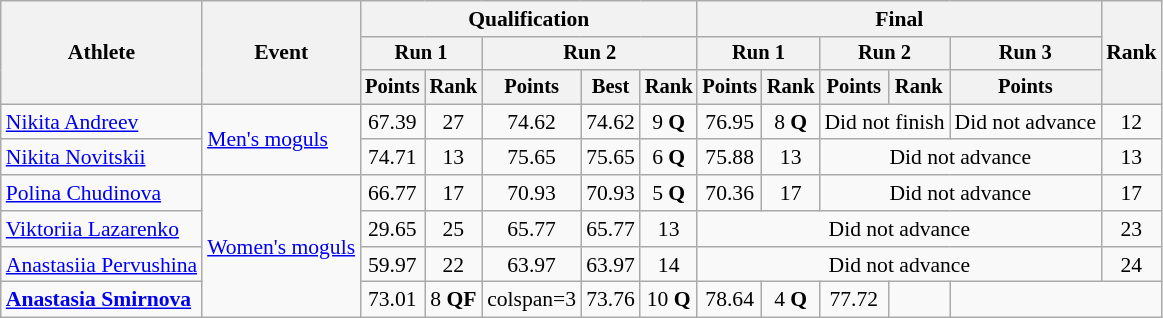<table class=wikitable style="text-align:center; font-size:90%">
<tr>
<th rowspan=3>Athlete</th>
<th rowspan=3>Event</th>
<th colspan=5>Qualification</th>
<th colspan=5>Final</th>
<th rowspan=3>Rank</th>
</tr>
<tr style="font-size:95%">
<th colspan=2>Run 1</th>
<th colspan=3>Run 2</th>
<th colspan=2>Run 1</th>
<th colspan=2>Run 2</th>
<th>Run 3</th>
</tr>
<tr style="font-size:95%">
<th>Points</th>
<th>Rank</th>
<th>Points</th>
<th>Best</th>
<th>Rank</th>
<th>Points</th>
<th>Rank</th>
<th>Points</th>
<th>Rank</th>
<th>Points</th>
</tr>
<tr>
<td align=left><a href='#'>Nikita Andreev</a></td>
<td align=left rowspan=2><a href='#'>Men's moguls</a></td>
<td>67.39</td>
<td>27</td>
<td>74.62</td>
<td>74.62</td>
<td>9 <strong>Q</strong></td>
<td>76.95</td>
<td>8 <strong>Q</strong></td>
<td colspan=2>Did not finish</td>
<td>Did not advance</td>
<td>12</td>
</tr>
<tr>
<td align=left><a href='#'>Nikita Novitskii</a></td>
<td>74.71</td>
<td>13</td>
<td>75.65</td>
<td>75.65</td>
<td>6 <strong>Q</strong></td>
<td>75.88</td>
<td>13</td>
<td colspan=3>Did not advance</td>
<td>13</td>
</tr>
<tr>
<td align=left><a href='#'>Polina Chudinova</a></td>
<td align=left rowspan=4><a href='#'>Women's moguls</a></td>
<td>66.77</td>
<td>17</td>
<td>70.93</td>
<td>70.93</td>
<td>5 <strong>Q</strong></td>
<td>70.36</td>
<td>17</td>
<td colspan=3>Did not advance</td>
<td>17</td>
</tr>
<tr>
<td align=left><a href='#'>Viktoriia Lazarenko</a></td>
<td>29.65</td>
<td>25</td>
<td>65.77</td>
<td>65.77</td>
<td>13</td>
<td colspan=5>Did not advance</td>
<td>23</td>
</tr>
<tr>
<td align=left><a href='#'>Anastasiia Pervushina</a></td>
<td>59.97</td>
<td>22</td>
<td>63.97</td>
<td>63.97</td>
<td>14</td>
<td colspan=5>Did not advance</td>
<td>24</td>
</tr>
<tr>
<td align=left><strong><a href='#'>Anastasia Smirnova</a></strong></td>
<td>73.01</td>
<td>8 <strong>QF</strong></td>
<td>colspan=3 </td>
<td>73.76</td>
<td>10 <strong>Q</strong></td>
<td>78.64</td>
<td>4 <strong>Q</strong></td>
<td>77.72</td>
<td></td>
</tr>
</table>
